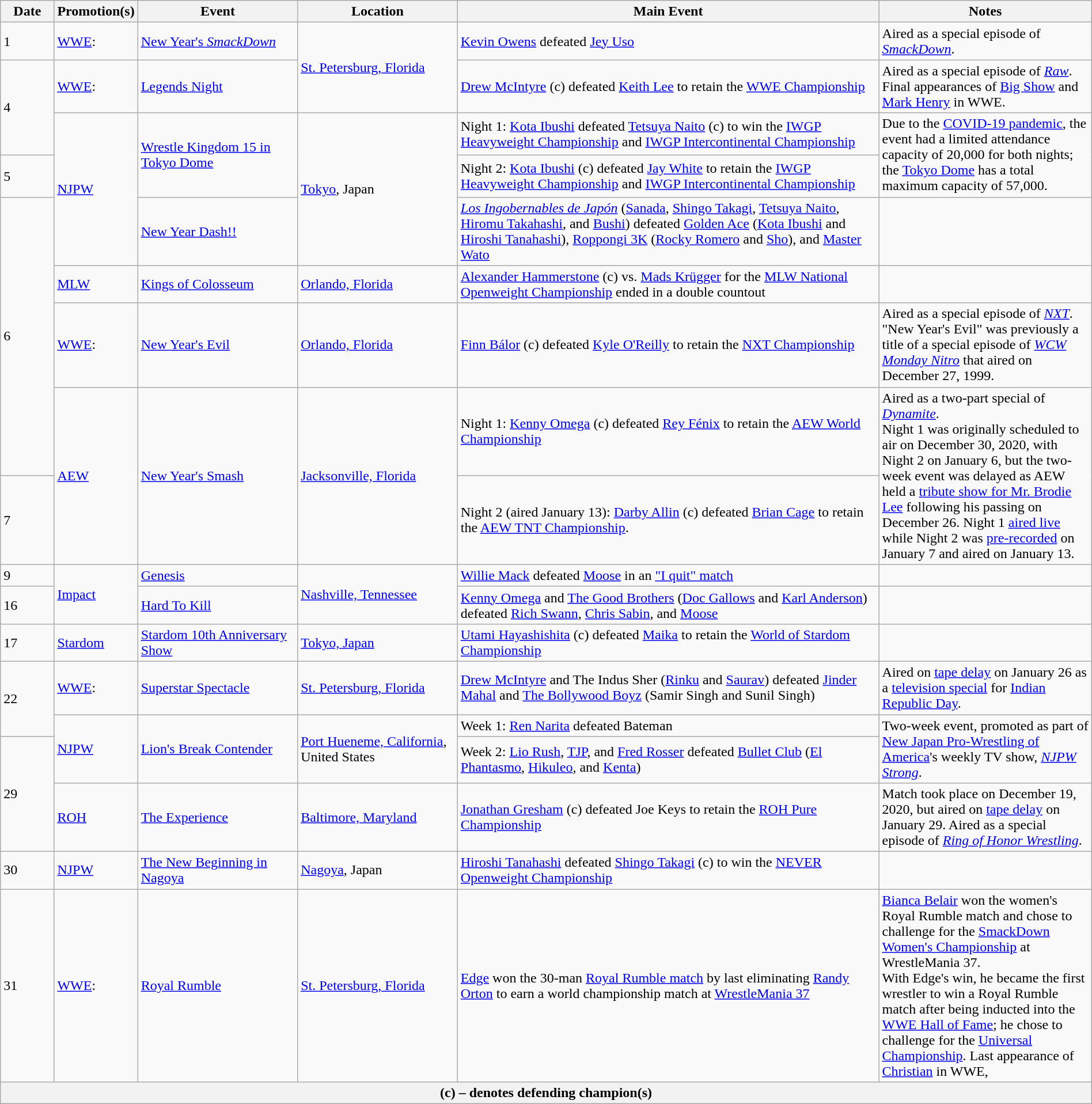<table class="wikitable" style="width:100%;">
<tr>
<th style="width:5%;">Date</th>
<th style="width:5%;">Promotion(s)</th>
<th style="width:15%;">Event</th>
<th style="width:15%;">Location</th>
<th style="width:40%;">Main Event</th>
<th style="width:20%;">Notes</th>
</tr>
<tr>
<td>1</td>
<td><a href='#'>WWE</a>:</td>
<td><a href='#'>New Year's <em>SmackDown</em></a></td>
<td rowspan=2><a href='#'>St. Petersburg, Florida</a></td>
<td><a href='#'>Kevin Owens</a> defeated <a href='#'>Jey Uso</a></td>
<td>Aired as a special episode of <em><a href='#'>SmackDown</a></em>.</td>
</tr>
<tr>
<td rowspan=2>4</td>
<td><a href='#'>WWE</a>:</td>
<td><a href='#'>Legends Night</a></td>
<td><a href='#'>Drew McIntyre</a> (c) defeated <a href='#'>Keith Lee</a> to retain the <a href='#'>WWE Championship</a></td>
<td>Aired as a special episode of <em><a href='#'>Raw</a></em>. Final appearances of <a href='#'>Big Show</a> and <a href='#'>Mark Henry</a> in WWE.</td>
</tr>
<tr>
<td rowspan=3><a href='#'>NJPW</a></td>
<td rowspan=2><a href='#'>Wrestle Kingdom 15 in Tokyo Dome</a></td>
<td rowspan=3><a href='#'>Tokyo</a>, Japan</td>
<td>Night 1:  <a href='#'>Kota Ibushi</a> defeated <a href='#'>Tetsuya Naito</a> (c) to win the <a href='#'>IWGP Heavyweight Championship</a> and <a href='#'>IWGP Intercontinental Championship</a></td>
<td rowspan=2>Due to the <a href='#'>COVID-19 pandemic</a>, the event had a limited attendance capacity of 20,000 for both nights; the <a href='#'>Tokyo Dome</a> has a total maximum capacity of 57,000.</td>
</tr>
<tr>
<td>5</td>
<td>Night 2: <a href='#'>Kota Ibushi</a> (c) defeated <a href='#'>Jay White</a> to retain the <a href='#'>IWGP Heavyweight Championship</a> and <a href='#'>IWGP Intercontinental Championship</a></td>
</tr>
<tr>
<td rowspan=4>6</td>
<td><a href='#'>New Year Dash!!</a></td>
<td><em><a href='#'>Los Ingobernables de Japón</a></em> (<a href='#'>Sanada</a>, <a href='#'>Shingo Takagi</a>, <a href='#'>Tetsuya Naito</a>, <a href='#'>Hiromu Takahashi</a>, and <a href='#'>Bushi</a>) defeated <a href='#'>Golden Ace</a> (<a href='#'>Kota Ibushi</a> and <a href='#'>Hiroshi Tanahashi</a>), <a href='#'>Roppongi 3K</a> (<a href='#'>Rocky Romero</a> and <a href='#'>Sho</a>), and <a href='#'>Master Wato</a></td>
</tr>
<tr>
<td><a href='#'>MLW</a></td>
<td><a href='#'>Kings of Colosseum</a></td>
<td><a href='#'>Orlando, Florida</a></td>
<td><a href='#'>Alexander Hammerstone</a> (c) vs. <a href='#'>Mads Krügger</a> for the <a href='#'>MLW National Openweight Championship</a> ended in a double countout</td>
<td></td>
</tr>
<tr>
<td><a href='#'>WWE</a>:</td>
<td><a href='#'>New Year's Evil</a></td>
<td><a href='#'>Orlando, Florida</a></td>
<td><a href='#'>Finn Bálor</a> (c) defeated <a href='#'>Kyle O'Reilly</a> to retain the <a href='#'>NXT Championship</a></td>
<td>Aired as a special episode of <em><a href='#'>NXT</a></em>.<br>"New Year's Evil" was previously a title of a special episode of <em><a href='#'>WCW Monday Nitro</a></em> that aired on December 27, 1999.</td>
</tr>
<tr>
<td rowspan=2><a href='#'>AEW</a></td>
<td rowspan=2><a href='#'>New Year's Smash</a></td>
<td rowspan=2><a href='#'>Jacksonville, Florida</a></td>
<td>Night 1: <a href='#'>Kenny Omega</a> (c) defeated <a href='#'>Rey Fénix</a> to retain the <a href='#'>AEW World Championship</a></td>
<td rowspan=2>Aired as a two-part special of <em><a href='#'>Dynamite</a></em>.<br>Night 1 was originally scheduled to air on December 30, 2020, with Night 2 on January 6, but the two-week event was delayed as AEW held a <a href='#'>tribute show for Mr. Brodie Lee</a> following his passing on December 26. Night 1 <a href='#'>aired live</a> while Night 2 was <a href='#'>pre-recorded</a> on January 7 and aired on January 13.</td>
</tr>
<tr>
<td>7</td>
<td>Night 2 (aired January 13): <a href='#'>Darby Allin</a> (c) defeated <a href='#'>Brian Cage</a> to retain the <a href='#'>AEW TNT Championship</a>.</td>
</tr>
<tr>
<td>9</td>
<td rowspan=2><a href='#'>Impact</a></td>
<td><a href='#'>Genesis</a></td>
<td rowspan=2><a href='#'>Nashville, Tennessee</a></td>
<td><a href='#'>Willie Mack</a> defeated <a href='#'>Moose</a> in an <a href='#'>"I quit" match</a></td>
<td></td>
</tr>
<tr>
<td>16</td>
<td><a href='#'>Hard To Kill</a></td>
<td><a href='#'>Kenny Omega</a> and <a href='#'>The Good Brothers</a> (<a href='#'>Doc Gallows</a> and <a href='#'>Karl Anderson</a>) defeated <a href='#'>Rich Swann</a>, <a href='#'>Chris Sabin</a>, and <a href='#'>Moose</a></td>
<td></td>
</tr>
<tr>
<td>17</td>
<td><a href='#'>Stardom</a></td>
<td><a href='#'>Stardom 10th Anniversary Show</a></td>
<td><a href='#'>Tokyo, Japan</a></td>
<td><a href='#'>Utami Hayashishita</a> (c) defeated <a href='#'>Maika</a> to retain the <a href='#'>World of Stardom Championship</a></td>
</tr>
<tr>
<td rowspan=2>22</td>
<td><a href='#'>WWE</a>:</td>
<td><a href='#'>Superstar Spectacle</a></td>
<td><a href='#'>St. Petersburg, Florida</a></td>
<td><a href='#'>Drew McIntyre</a> and The Indus Sher (<a href='#'>Rinku</a> and <a href='#'>Saurav</a>) defeated <a href='#'>Jinder Mahal</a> and <a href='#'>The Bollywood Boyz</a> (Samir Singh and Sunil Singh)</td>
<td>Aired on <a href='#'>tape delay</a> on January 26 as a <a href='#'>television special</a> for <a href='#'>Indian Republic Day</a>.</td>
</tr>
<tr>
<td rowspan=2><a href='#'>NJPW</a></td>
<td rowspan=2><a href='#'>Lion's Break Contender</a></td>
<td rowspan=2><a href='#'>Port Hueneme, California</a>, United States</td>
<td>Week 1: <a href='#'>Ren Narita</a> defeated Bateman</td>
<td rowspan=2>Two-week event, promoted as part of <a href='#'>New Japan Pro-Wrestling of America</a>'s weekly TV show, <em><a href='#'>NJPW Strong</a></em>.</td>
</tr>
<tr>
<td rowspan=2>29</td>
<td>Week 2: <a href='#'>Lio Rush</a>, <a href='#'>TJP</a>, and <a href='#'>Fred Rosser</a> defeated <a href='#'>Bullet Club</a> (<a href='#'>El Phantasmo</a>, <a href='#'>Hikuleo</a>, and <a href='#'>Kenta</a>)</td>
</tr>
<tr>
<td><a href='#'>ROH</a></td>
<td><a href='#'>The Experience</a></td>
<td><a href='#'>Baltimore, Maryland</a></td>
<td><a href='#'>Jonathan Gresham</a> (c) defeated Joe Keys to retain the <a href='#'>ROH Pure Championship</a></td>
<td>Match took place on December 19, 2020, but aired on <a href='#'>tape delay</a> on January 29. Aired as a special episode of <em><a href='#'>Ring of Honor Wrestling</a></em>.</td>
</tr>
<tr>
<td>30</td>
<td><a href='#'>NJPW</a></td>
<td><a href='#'>The New Beginning in Nagoya</a></td>
<td><a href='#'>Nagoya</a>, Japan</td>
<td><a href='#'>Hiroshi Tanahashi</a> defeated <a href='#'>Shingo Takagi</a> (c) to win the <a href='#'>NEVER Openweight Championship</a></td>
<td></td>
</tr>
<tr>
<td>31</td>
<td><a href='#'>WWE</a>:</td>
<td><a href='#'>Royal Rumble</a></td>
<td><a href='#'>St. Petersburg, Florida</a></td>
<td><a href='#'>Edge</a> won the 30-man <a href='#'>Royal Rumble match</a> by last eliminating <a href='#'>Randy Orton</a> to earn a world championship match at <a href='#'>WrestleMania 37</a></td>
<td><a href='#'>Bianca Belair</a> won the women's Royal Rumble match and chose to challenge for the <a href='#'>SmackDown Women's Championship</a> at WrestleMania 37.<br>With Edge's win, he became the first wrestler to win a Royal Rumble match after being inducted into the <a href='#'>WWE Hall of Fame</a>; he chose to challenge for the <a href='#'>Universal Championship</a>.  Last appearance of <a href='#'>Christian</a> in WWE,</td>
</tr>
<tr>
<th colspan="6">(c) – denotes defending champion(s)</th>
</tr>
</table>
